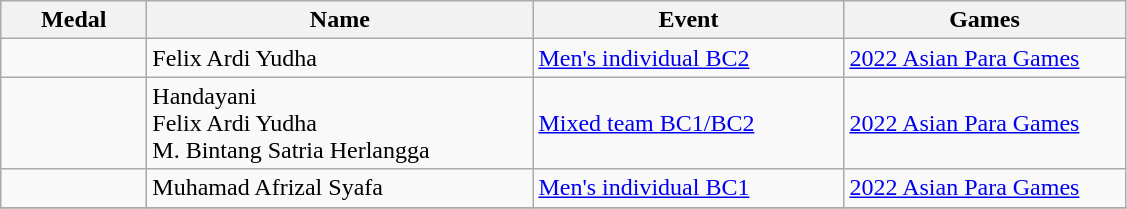<table class="wikitable sortable" style="font-size:100%">
<tr>
<th width="90">Medal</th>
<th width="250">Name</th>
<th width="200">Event</th>
<th width="180">Games</th>
</tr>
<tr>
<td></td>
<td>Felix Ardi Yudha</td>
<td><a href='#'>Men's individual BC2</a></td>
<td><a href='#'>2022 Asian Para Games</a></td>
</tr>
<tr>
<td></td>
<td>Handayani<br>Felix Ardi Yudha<br>M. Bintang Satria Herlangga</td>
<td><a href='#'>Mixed team BC1/BC2</a></td>
<td><a href='#'>2022 Asian Para Games</a></td>
</tr>
<tr>
<td></td>
<td>Muhamad Afrizal Syafa</td>
<td><a href='#'>Men's individual BC1</a></td>
<td><a href='#'>2022 Asian Para Games</a></td>
</tr>
<tr>
</tr>
</table>
